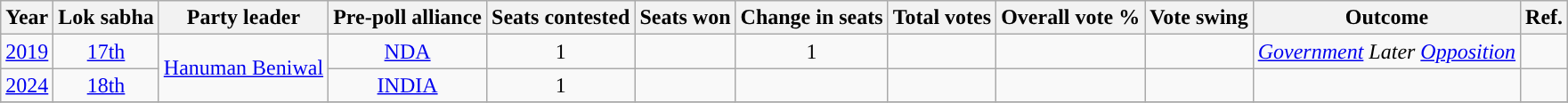<table class="wikitable " style="text-align:center;">
<tr>
<th Style="background-color:">Year</th>
<th Style="background-color:">Lok sabha</th>
<th Style="background-color:">Party leader</th>
<th Style="background-color:">Pre-poll alliance</th>
<th Style="background-color:">Seats contested</th>
<th Style="background-color:">Seats won</th>
<th Style="background-color:">Change in seats</th>
<th Style="background-color:">Total votes</th>
<th Style="background-color:">Overall vote %</th>
<th Style="background-color:">Vote swing</th>
<th Style="background-color:">Outcome</th>
<th Style="background-color:">Ref.</th>
</tr>
<tr>
<td><a href='#'>2019</a></td>
<td><a href='#'>17th</a></td>
<td Rowspan =2><a href='#'>Hanuman Beniwal</a></td>
<td><a href='#'>NDA</a></td>
<td>1</td>
<td></td>
<td>1</td>
<td></td>
<td></td>
<td></td>
<td><em><a href='#'>Government</a> Later <a href='#'>Opposition</a></em></td>
<td></td>
</tr>
<tr>
<td><a href='#'>2024</a></td>
<td><a href='#'>18th</a></td>
<td><a href='#'>INDIA</a></td>
<td>1</td>
<td></td>
<td></td>
<td></td>
<td></td>
<td></td>
<td></td>
<td></td>
</tr>
<tr>
</tr>
</table>
